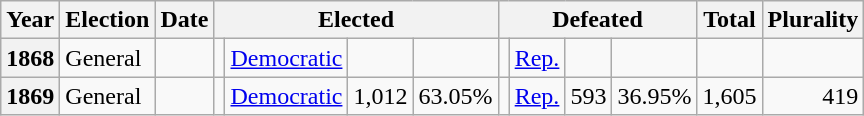<table class=wikitable>
<tr>
<th>Year</th>
<th>Election</th>
<th>Date</th>
<th ! colspan="4">Elected</th>
<th ! colspan="4">Defeated</th>
<th>Total</th>
<th>Plurality</th>
</tr>
<tr>
<th valign="top">1868</th>
<td valign="top">General</td>
<td valign="top"></td>
<td valign="top"></td>
<td valign="top" ><a href='#'>Democratic</a></td>
<td valign="top" align="right"></td>
<td valign="top" align="right"></td>
<td valign="top"></td>
<td valign="top" ><a href='#'>Rep.</a></td>
<td valign="top" align="right"></td>
<td valign="top" align="right"></td>
<td valign="top" align="right"></td>
<td valign="top" align="right"></td>
</tr>
<tr>
<th valign="top">1869</th>
<td valign="top">General</td>
<td valign="top"></td>
<td valign="top"></td>
<td valign="top" ><a href='#'>Democratic</a></td>
<td valign="top" align="right">1,012</td>
<td valign="top" align="right">63.05%</td>
<td valign="top"></td>
<td valign="top" ><a href='#'>Rep.</a></td>
<td valign="top" align="right">593</td>
<td valign="top" align="right">36.95%</td>
<td valign="top" align="right">1,605</td>
<td valign="top" align="right">419</td>
</tr>
</table>
